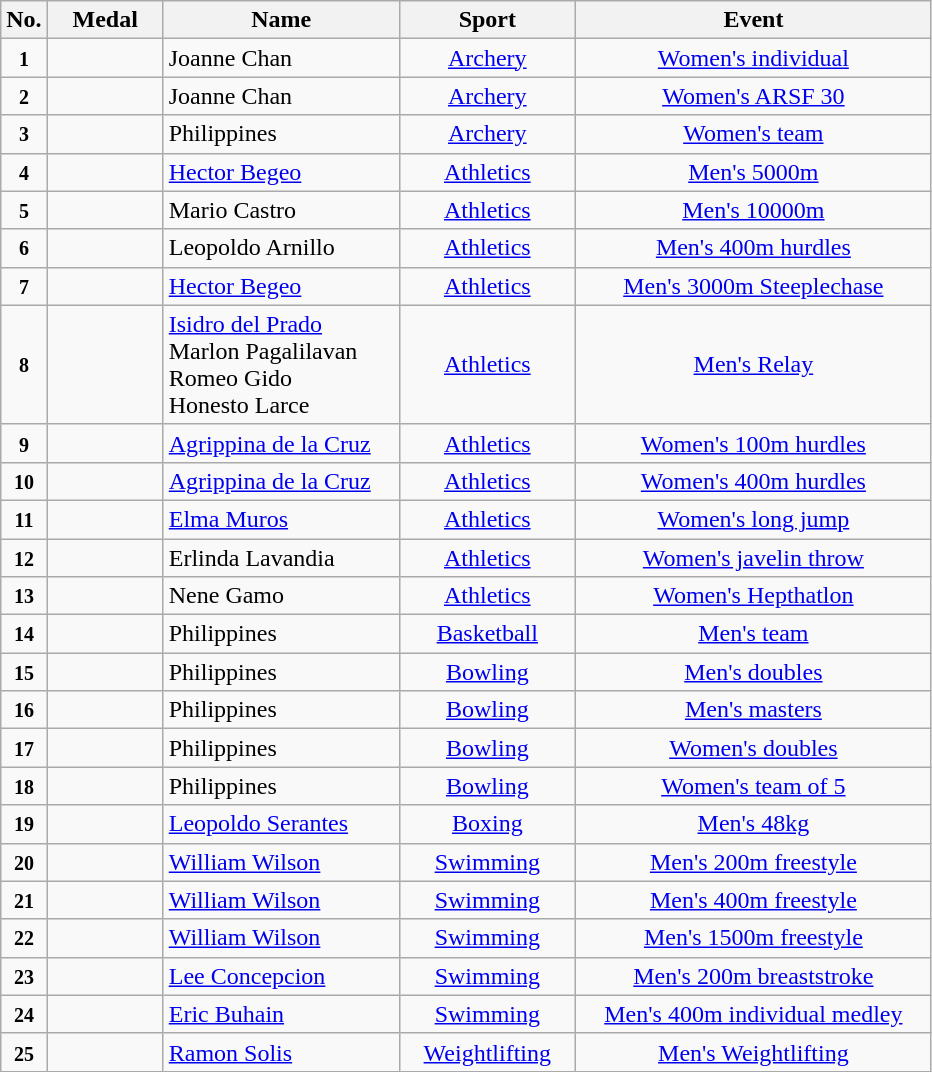<table class="wikitable" style="font-size:100%; text-align:center;">
<tr>
<th width="10">No.</th>
<th width="70">Medal</th>
<th width="150">Name</th>
<th width="110">Sport</th>
<th width="230">Event</th>
</tr>
<tr>
<td><small><strong>1</strong></small></td>
<td></td>
<td align=left>Joanne Chan</td>
<td> <a href='#'>Archery</a></td>
<td><a href='#'>Women's individual</a></td>
</tr>
<tr>
<td><small><strong>2</strong></small></td>
<td></td>
<td align=left>Joanne Chan</td>
<td> <a href='#'>Archery</a></td>
<td><a href='#'>Women's ARSF 30</a></td>
</tr>
<tr>
<td><small><strong>3</strong></small></td>
<td></td>
<td align=left>Philippines</td>
<td> <a href='#'>Archery</a></td>
<td><a href='#'>Women's team</a></td>
</tr>
<tr>
<td><small><strong>4</strong></small></td>
<td></td>
<td align=left><a href='#'>Hector Begeo</a></td>
<td> <a href='#'>Athletics</a></td>
<td><a href='#'>Men's 5000m</a></td>
</tr>
<tr>
<td><small><strong>5</strong></small></td>
<td></td>
<td align=left>Mario Castro</td>
<td> <a href='#'>Athletics</a></td>
<td><a href='#'>Men's 10000m</a></td>
</tr>
<tr>
<td><small><strong>6</strong></small></td>
<td></td>
<td align=left>Leopoldo Arnillo</td>
<td> <a href='#'>Athletics</a></td>
<td><a href='#'>Men's 400m hurdles</a></td>
</tr>
<tr>
<td><small><strong>7</strong></small></td>
<td></td>
<td align=left><a href='#'>Hector Begeo</a></td>
<td> <a href='#'>Athletics</a></td>
<td><a href='#'>Men's 3000m Steeplechase</a></td>
</tr>
<tr>
<td><small><strong>8</strong></small></td>
<td></td>
<td align=left><a href='#'>Isidro del Prado</a><br>Marlon Pagalilavan<br>Romeo Gido<br>Honesto Larce</td>
<td> <a href='#'>Athletics</a></td>
<td><a href='#'>Men's  Relay</a></td>
</tr>
<tr>
<td><small><strong>9</strong></small></td>
<td></td>
<td align=left><a href='#'>Agrippina de la Cruz</a></td>
<td> <a href='#'>Athletics</a></td>
<td><a href='#'>Women's 100m hurdles</a></td>
</tr>
<tr>
<td><small><strong>10</strong></small></td>
<td></td>
<td align=left><a href='#'>Agrippina de la Cruz</a></td>
<td> <a href='#'>Athletics</a></td>
<td><a href='#'>Women's 400m hurdles</a></td>
</tr>
<tr>
<td><small><strong>11</strong></small></td>
<td></td>
<td align=left><a href='#'>Elma Muros</a></td>
<td> <a href='#'>Athletics</a></td>
<td><a href='#'>Women's long jump</a></td>
</tr>
<tr>
<td><small><strong>12</strong></small></td>
<td></td>
<td align=left>Erlinda Lavandia</td>
<td> <a href='#'>Athletics</a></td>
<td><a href='#'>Women's javelin throw</a></td>
</tr>
<tr>
<td><small><strong>13</strong></small></td>
<td></td>
<td align=left>Nene Gamo</td>
<td> <a href='#'>Athletics</a></td>
<td><a href='#'>Women's Hepthatlon</a></td>
</tr>
<tr>
<td><small><strong>14</strong></small></td>
<td></td>
<td align=left>Philippines</td>
<td> <a href='#'>Basketball</a></td>
<td><a href='#'>Men's team</a></td>
</tr>
<tr>
<td><small><strong>15</strong></small></td>
<td></td>
<td align=left>Philippines</td>
<td> <a href='#'>Bowling</a></td>
<td><a href='#'>Men's doubles</a></td>
</tr>
<tr>
<td><small><strong>16</strong></small></td>
<td></td>
<td align=left>Philippines</td>
<td> <a href='#'>Bowling</a></td>
<td><a href='#'>Men's masters</a></td>
</tr>
<tr>
<td><small><strong>17</strong></small></td>
<td></td>
<td align=left>Philippines</td>
<td> <a href='#'>Bowling</a></td>
<td><a href='#'>Women's doubles</a></td>
</tr>
<tr>
<td><small><strong>18</strong></small></td>
<td></td>
<td align=left>Philippines</td>
<td> <a href='#'>Bowling</a></td>
<td><a href='#'>Women's team of 5</a></td>
</tr>
<tr>
<td><small><strong>19</strong></small></td>
<td></td>
<td align=left><a href='#'>Leopoldo Serantes</a></td>
<td> <a href='#'>Boxing</a></td>
<td><a href='#'>Men's 48kg</a></td>
</tr>
<tr>
<td><small><strong>20</strong></small></td>
<td></td>
<td align=left><a href='#'>William Wilson</a></td>
<td> <a href='#'>Swimming</a></td>
<td><a href='#'>Men's 200m freestyle</a></td>
</tr>
<tr>
<td><small><strong>21</strong></small></td>
<td></td>
<td align=left><a href='#'>William Wilson</a></td>
<td> <a href='#'>Swimming</a></td>
<td><a href='#'>Men's 400m freestyle</a></td>
</tr>
<tr>
<td><small><strong>22</strong></small></td>
<td></td>
<td align=left><a href='#'>William Wilson</a></td>
<td> <a href='#'>Swimming</a></td>
<td><a href='#'>Men's 1500m freestyle</a></td>
</tr>
<tr>
<td><small><strong>23</strong></small></td>
<td></td>
<td align=left><a href='#'>Lee Concepcion</a></td>
<td> <a href='#'>Swimming</a></td>
<td><a href='#'>Men's 200m breaststroke</a></td>
</tr>
<tr>
<td><small><strong>24</strong></small></td>
<td></td>
<td align=left><a href='#'>Eric Buhain</a></td>
<td> <a href='#'>Swimming</a></td>
<td><a href='#'>Men's 400m individual medley</a></td>
</tr>
<tr>
<td><small><strong>25</strong></small></td>
<td></td>
<td align=left><a href='#'>Ramon Solis</a></td>
<td> <a href='#'>Weightlifting</a></td>
<td><a href='#'>Men's Weightlifting</a></td>
</tr>
</table>
